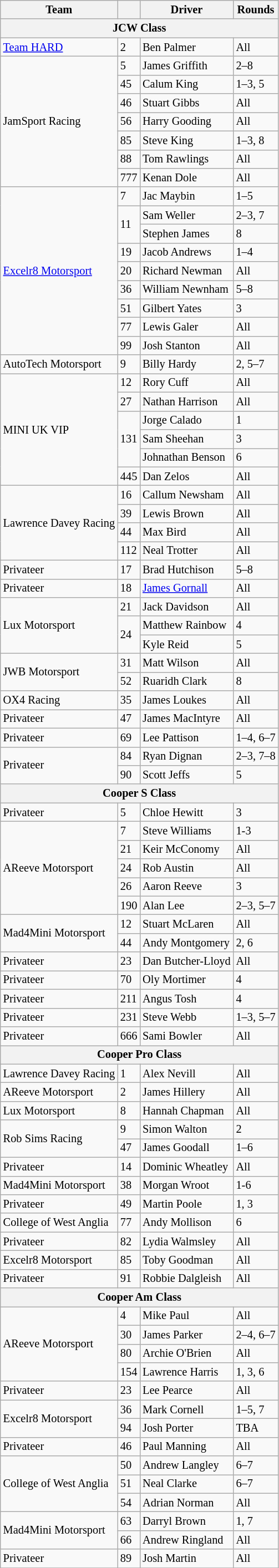<table class="wikitable" style="font-size: 85%;">
<tr>
<th>Team</th>
<th></th>
<th>Driver</th>
<th>Rounds</th>
</tr>
<tr>
<th colspan=4>JCW Class</th>
</tr>
<tr>
<td rowspan=1><a href='#'>Team HARD</a></td>
<td>2</td>
<td> Ben Palmer</td>
<td>All</td>
</tr>
<tr>
<td rowspan=7>JamSport Racing</td>
<td>5</td>
<td> James Griffith</td>
<td>2–8</td>
</tr>
<tr>
<td>45</td>
<td> Calum King</td>
<td>1–3, 5</td>
</tr>
<tr>
<td>46</td>
<td> Stuart Gibbs</td>
<td>All</td>
</tr>
<tr>
<td>56</td>
<td> Harry Gooding</td>
<td>All</td>
</tr>
<tr>
<td>85</td>
<td> Steve King</td>
<td>1–3, 8</td>
</tr>
<tr>
<td>88</td>
<td> Tom Rawlings</td>
<td>All</td>
</tr>
<tr>
<td>777</td>
<td> Kenan Dole</td>
<td>All</td>
</tr>
<tr>
<td rowspan=9><a href='#'>Excelr8 Motorsport</a></td>
<td>7</td>
<td> Jac Maybin</td>
<td>1–5</td>
</tr>
<tr>
<td rowspan=2>11</td>
<td> Sam Weller</td>
<td>2–3, 7</td>
</tr>
<tr>
<td> Stephen James</td>
<td>8</td>
</tr>
<tr>
<td>19</td>
<td> Jacob Andrews</td>
<td>1–4</td>
</tr>
<tr>
<td>20</td>
<td> Richard Newman</td>
<td>All</td>
</tr>
<tr>
<td>36</td>
<td nowrap> William Newnham</td>
<td>5–8</td>
</tr>
<tr>
<td>51</td>
<td> Gilbert Yates</td>
<td>3</td>
</tr>
<tr>
<td>77</td>
<td> Lewis Galer</td>
<td>All</td>
</tr>
<tr>
<td>99</td>
<td> Josh Stanton</td>
<td>All</td>
</tr>
<tr>
<td rowspan=1>AutoTech Motorsport</td>
<td>9</td>
<td> Billy Hardy</td>
<td>2, 5–7</td>
</tr>
<tr>
<td rowspan=6>MINI UK VIP</td>
<td>12</td>
<td> Rory Cuff</td>
<td>All</td>
</tr>
<tr>
<td>27</td>
<td> Nathan Harrison</td>
<td>All</td>
</tr>
<tr>
<td rowspan=3>131</td>
<td> Jorge Calado</td>
<td>1</td>
</tr>
<tr>
<td> Sam Sheehan</td>
<td>3</td>
</tr>
<tr>
<td> Johnathan Benson</td>
<td>6</td>
</tr>
<tr>
<td>445</td>
<td> Dan Zelos</td>
<td>All</td>
</tr>
<tr>
<td rowspan=4>Lawrence Davey Racing</td>
<td>16</td>
<td> Callum Newsham</td>
<td>All</td>
</tr>
<tr>
<td>39</td>
<td> Lewis Brown</td>
<td>All</td>
</tr>
<tr>
<td>44</td>
<td> Max Bird</td>
<td>All</td>
</tr>
<tr>
<td>112</td>
<td> Neal Trotter</td>
<td>All</td>
</tr>
<tr>
<td rowspan=1>Privateer</td>
<td>17</td>
<td> Brad Hutchison</td>
<td>5–8</td>
</tr>
<tr>
<td rowspan=1>Privateer</td>
<td>18</td>
<td> <a href='#'>James Gornall</a></td>
<td>All</td>
</tr>
<tr>
<td rowspan=3>Lux Motorsport</td>
<td>21</td>
<td> Jack Davidson</td>
<td>All</td>
</tr>
<tr>
<td rowspan=2>24</td>
<td> Matthew Rainbow</td>
<td>4</td>
</tr>
<tr>
<td> Kyle Reid</td>
<td>5</td>
</tr>
<tr>
<td rowspan=2>JWB Motorsport</td>
<td>31</td>
<td> Matt Wilson</td>
<td>All</td>
</tr>
<tr>
<td>52</td>
<td> Ruaridh Clark</td>
<td>8</td>
</tr>
<tr>
<td rowspan=1>OX4 Racing</td>
<td>35</td>
<td> James Loukes</td>
<td>All</td>
</tr>
<tr>
<td rowspan=1>Privateer</td>
<td>47</td>
<td> James MacIntyre</td>
<td>All</td>
</tr>
<tr>
<td rowspan=1>Privateer</td>
<td>69</td>
<td> Lee Pattison</td>
<td>1–4, 6–7</td>
</tr>
<tr>
<td rowspan=2>Privateer</td>
<td>84</td>
<td> Ryan Dignan</td>
<td>2–3, 7–8</td>
</tr>
<tr>
<td>90</td>
<td> Scott Jeffs</td>
<td>5</td>
</tr>
<tr>
<th colspan=4>Cooper S Class</th>
</tr>
<tr>
<td rowspan=1>Privateer</td>
<td>5</td>
<td> Chloe Hewitt</td>
<td>3</td>
</tr>
<tr>
<td rowspan=5>AReeve Motorsport</td>
<td>7</td>
<td> Steve Williams</td>
<td>1-3</td>
</tr>
<tr>
<td>21</td>
<td> Keir McConomy</td>
<td>All</td>
</tr>
<tr>
<td>24</td>
<td> Rob Austin</td>
<td>All</td>
</tr>
<tr>
<td>26</td>
<td> Aaron Reeve</td>
<td>3</td>
</tr>
<tr>
<td>190</td>
<td> Alan Lee</td>
<td>2–3, 5–7</td>
</tr>
<tr>
<td rowspan=2>Mad4Mini Motorsport</td>
<td>12</td>
<td> Stuart McLaren</td>
<td>All</td>
</tr>
<tr>
<td>44</td>
<td> Andy Montgomery</td>
<td>2, 6</td>
</tr>
<tr>
<td rowspan=1>Privateer</td>
<td>23</td>
<td> Dan Butcher-Lloyd</td>
<td>All</td>
</tr>
<tr>
<td rowspan=1>Privateer</td>
<td>70</td>
<td> Oly Mortimer</td>
<td>4</td>
</tr>
<tr>
<td rowspan=1>Privateer</td>
<td>211</td>
<td> Angus Tosh</td>
<td>4</td>
</tr>
<tr>
<td rowspan=1>Privateer</td>
<td>231</td>
<td> Steve Webb</td>
<td>1–3, 5–7</td>
</tr>
<tr>
<td rowspan=1>Privateer</td>
<td>666</td>
<td> Sami Bowler</td>
<td>All</td>
</tr>
<tr>
<th colspan=4>Cooper Pro Class</th>
</tr>
<tr>
<td rowspan=1>Lawrence Davey Racing</td>
<td>1</td>
<td> Alex Nevill</td>
<td>All</td>
</tr>
<tr>
<td rowspan=1>AReeve Motorsport</td>
<td>2</td>
<td> James Hillery</td>
<td>All</td>
</tr>
<tr>
<td rowspan=1>Lux Motorsport</td>
<td>8</td>
<td> Hannah Chapman</td>
<td>All</td>
</tr>
<tr>
<td rowspan=2>Rob Sims Racing</td>
<td>9</td>
<td> Simon Walton</td>
<td>2</td>
</tr>
<tr>
<td>47</td>
<td> James Goodall</td>
<td>1–6</td>
</tr>
<tr>
<td rowspan=1>Privateer</td>
<td>14</td>
<td> Dominic Wheatley</td>
<td>All</td>
</tr>
<tr>
<td rowspan=1>Mad4Mini Motorsport</td>
<td>38</td>
<td> Morgan Wroot</td>
<td>1-6</td>
</tr>
<tr>
<td rowspan=1>Privateer</td>
<td>49</td>
<td> Martin Poole</td>
<td>1, 3</td>
</tr>
<tr>
<td rowspan=1>College of West Anglia</td>
<td>77</td>
<td> Andy Mollison</td>
<td>6</td>
</tr>
<tr>
<td rowspan=1>Privateer</td>
<td>82</td>
<td> Lydia Walmsley</td>
<td>All</td>
</tr>
<tr>
<td rowspan=1>Excelr8 Motorsport</td>
<td>85</td>
<td> Toby Goodman</td>
<td>All</td>
</tr>
<tr>
<td rowspan=1>Privateer</td>
<td>91</td>
<td> Robbie Dalgleish</td>
<td>All</td>
</tr>
<tr>
<th colspan=4>Cooper Am Class</th>
</tr>
<tr>
<td rowspan=4>AReeve Motorsport</td>
<td>4</td>
<td> Mike Paul</td>
<td>All</td>
</tr>
<tr>
<td>30</td>
<td> James Parker</td>
<td>2–4, 6–7</td>
</tr>
<tr>
<td>80</td>
<td> Archie O'Brien</td>
<td>All</td>
</tr>
<tr>
<td>154</td>
<td> Lawrence Harris</td>
<td>1, 3, 6</td>
</tr>
<tr>
<td rowspan=1>Privateer</td>
<td>23</td>
<td> Lee Pearce</td>
<td>All</td>
</tr>
<tr>
<td rowspan=2>Excelr8 Motorsport</td>
<td>36</td>
<td> Mark Cornell</td>
<td>1–5, 7</td>
</tr>
<tr>
<td>94</td>
<td> Josh Porter</td>
<td>TBA</td>
</tr>
<tr>
<td rowspan=1>Privateer</td>
<td>46</td>
<td> Paul Manning</td>
<td>All</td>
</tr>
<tr>
<td rowspan=3>College of West Anglia</td>
<td>50</td>
<td> Andrew Langley</td>
<td>6–7</td>
</tr>
<tr>
<td>51</td>
<td> Neal Clarke</td>
<td>6–7</td>
</tr>
<tr>
<td>54</td>
<td> Adrian Norman</td>
<td>All</td>
</tr>
<tr>
<td rowspan=2>Mad4Mini Motorsport</td>
<td>63</td>
<td> Darryl Brown</td>
<td>1, 7</td>
</tr>
<tr>
<td>66</td>
<td> Andrew Ringland</td>
<td>All</td>
</tr>
<tr>
<td rowspan=1>Privateer</td>
<td>89</td>
<td> Josh Martin</td>
<td>All</td>
</tr>
<tr>
</tr>
</table>
